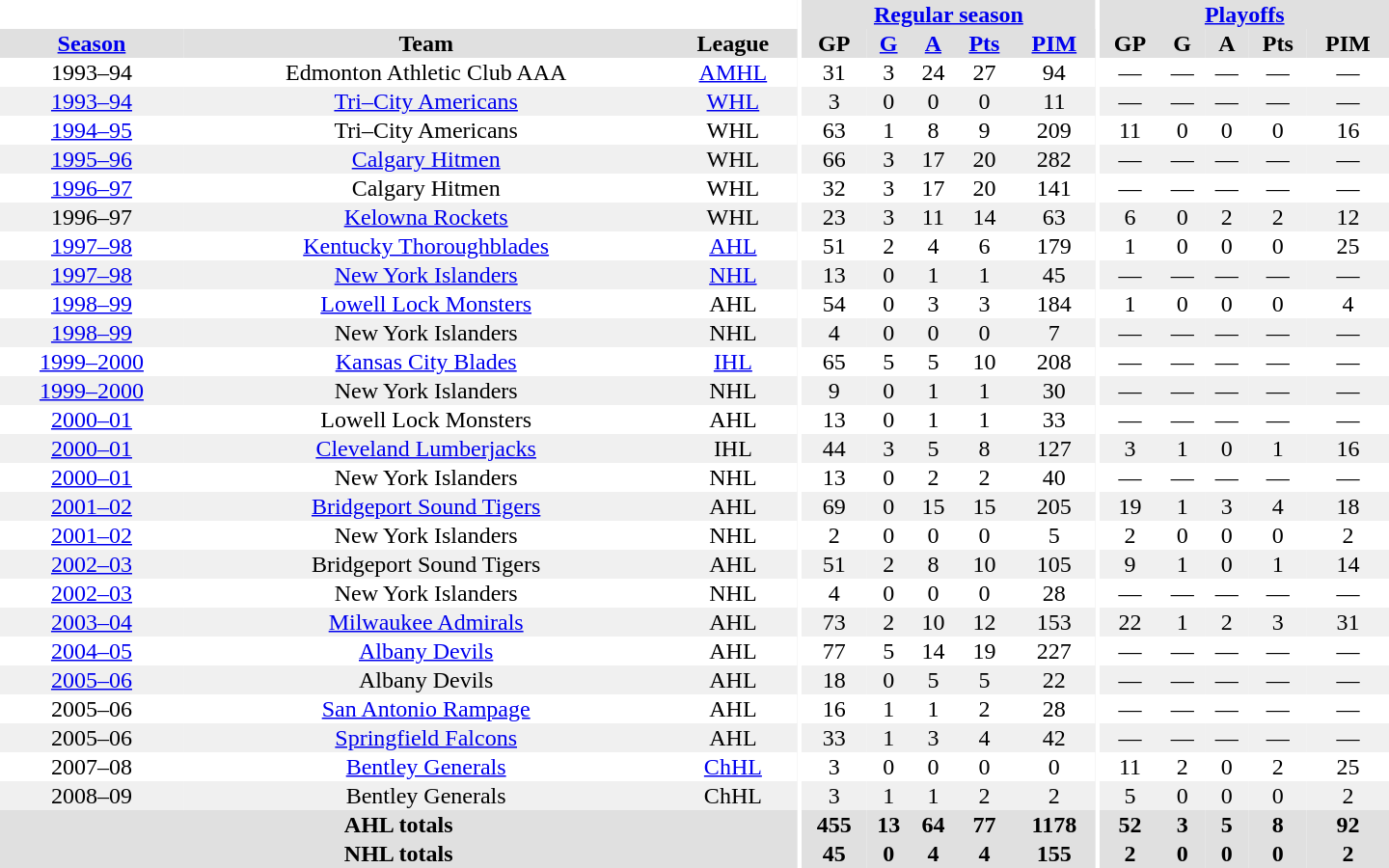<table border="0" cellpadding="1" cellspacing="0" style="text-align:center; width:60em">
<tr bgcolor="#e0e0e0">
<th colspan="3" bgcolor="#ffffff"></th>
<th rowspan="99" bgcolor="#ffffff"></th>
<th colspan="5"><a href='#'>Regular season</a></th>
<th rowspan="99" bgcolor="#ffffff"></th>
<th colspan="5"><a href='#'>Playoffs</a></th>
</tr>
<tr bgcolor="#e0e0e0">
<th><a href='#'>Season</a></th>
<th>Team</th>
<th>League</th>
<th>GP</th>
<th><a href='#'>G</a></th>
<th><a href='#'>A</a></th>
<th><a href='#'>Pts</a></th>
<th><a href='#'>PIM</a></th>
<th>GP</th>
<th>G</th>
<th>A</th>
<th>Pts</th>
<th>PIM</th>
</tr>
<tr>
<td>1993–94</td>
<td>Edmonton Athletic Club AAA</td>
<td><a href='#'>AMHL</a></td>
<td>31</td>
<td>3</td>
<td>24</td>
<td>27</td>
<td>94</td>
<td>—</td>
<td>—</td>
<td>—</td>
<td>—</td>
<td>—</td>
</tr>
<tr bgcolor="#f0f0f0">
<td><a href='#'>1993–94</a></td>
<td><a href='#'>Tri–City Americans</a></td>
<td><a href='#'>WHL</a></td>
<td>3</td>
<td>0</td>
<td>0</td>
<td>0</td>
<td>11</td>
<td>—</td>
<td>—</td>
<td>—</td>
<td>—</td>
<td>—</td>
</tr>
<tr>
<td><a href='#'>1994–95</a></td>
<td>Tri–City Americans</td>
<td>WHL</td>
<td>63</td>
<td>1</td>
<td>8</td>
<td>9</td>
<td>209</td>
<td>11</td>
<td>0</td>
<td>0</td>
<td>0</td>
<td>16</td>
</tr>
<tr bgcolor="#f0f0f0">
<td><a href='#'>1995–96</a></td>
<td><a href='#'>Calgary Hitmen</a></td>
<td>WHL</td>
<td>66</td>
<td>3</td>
<td>17</td>
<td>20</td>
<td>282</td>
<td>—</td>
<td>—</td>
<td>—</td>
<td>—</td>
<td>—</td>
</tr>
<tr>
<td><a href='#'>1996–97</a></td>
<td>Calgary Hitmen</td>
<td>WHL</td>
<td>32</td>
<td>3</td>
<td>17</td>
<td>20</td>
<td>141</td>
<td>—</td>
<td>—</td>
<td>—</td>
<td>—</td>
<td>—</td>
</tr>
<tr bgcolor="#f0f0f0">
<td>1996–97</td>
<td><a href='#'>Kelowna Rockets</a></td>
<td>WHL</td>
<td>23</td>
<td>3</td>
<td>11</td>
<td>14</td>
<td>63</td>
<td>6</td>
<td>0</td>
<td>2</td>
<td>2</td>
<td>12</td>
</tr>
<tr>
<td><a href='#'>1997–98</a></td>
<td><a href='#'>Kentucky Thoroughblades</a></td>
<td><a href='#'>AHL</a></td>
<td>51</td>
<td>2</td>
<td>4</td>
<td>6</td>
<td>179</td>
<td>1</td>
<td>0</td>
<td>0</td>
<td>0</td>
<td>25</td>
</tr>
<tr bgcolor="#f0f0f0">
<td><a href='#'>1997–98</a></td>
<td><a href='#'>New York Islanders</a></td>
<td><a href='#'>NHL</a></td>
<td>13</td>
<td>0</td>
<td>1</td>
<td>1</td>
<td>45</td>
<td>—</td>
<td>—</td>
<td>—</td>
<td>—</td>
<td>—</td>
</tr>
<tr>
<td><a href='#'>1998–99</a></td>
<td><a href='#'>Lowell Lock Monsters</a></td>
<td>AHL</td>
<td>54</td>
<td>0</td>
<td>3</td>
<td>3</td>
<td>184</td>
<td>1</td>
<td>0</td>
<td>0</td>
<td>0</td>
<td>4</td>
</tr>
<tr bgcolor="#f0f0f0">
<td><a href='#'>1998–99</a></td>
<td>New York Islanders</td>
<td>NHL</td>
<td>4</td>
<td>0</td>
<td>0</td>
<td>0</td>
<td>7</td>
<td>—</td>
<td>—</td>
<td>—</td>
<td>—</td>
<td>—</td>
</tr>
<tr>
<td><a href='#'>1999–2000</a></td>
<td><a href='#'>Kansas City Blades</a></td>
<td><a href='#'>IHL</a></td>
<td>65</td>
<td>5</td>
<td>5</td>
<td>10</td>
<td>208</td>
<td>—</td>
<td>—</td>
<td>—</td>
<td>—</td>
<td>—</td>
</tr>
<tr bgcolor="#f0f0f0">
<td><a href='#'>1999–2000</a></td>
<td>New York Islanders</td>
<td>NHL</td>
<td>9</td>
<td>0</td>
<td>1</td>
<td>1</td>
<td>30</td>
<td>—</td>
<td>—</td>
<td>—</td>
<td>—</td>
<td>—</td>
</tr>
<tr>
<td><a href='#'>2000–01</a></td>
<td>Lowell Lock Monsters</td>
<td>AHL</td>
<td>13</td>
<td>0</td>
<td>1</td>
<td>1</td>
<td>33</td>
<td>—</td>
<td>—</td>
<td>—</td>
<td>—</td>
<td>—</td>
</tr>
<tr bgcolor="#f0f0f0">
<td><a href='#'>2000–01</a></td>
<td><a href='#'>Cleveland Lumberjacks</a></td>
<td>IHL</td>
<td>44</td>
<td>3</td>
<td>5</td>
<td>8</td>
<td>127</td>
<td>3</td>
<td>1</td>
<td>0</td>
<td>1</td>
<td>16</td>
</tr>
<tr>
<td><a href='#'>2000–01</a></td>
<td>New York Islanders</td>
<td>NHL</td>
<td>13</td>
<td>0</td>
<td>2</td>
<td>2</td>
<td>40</td>
<td>—</td>
<td>—</td>
<td>—</td>
<td>—</td>
<td>—</td>
</tr>
<tr bgcolor="#f0f0f0">
<td><a href='#'>2001–02</a></td>
<td><a href='#'>Bridgeport Sound Tigers</a></td>
<td>AHL</td>
<td>69</td>
<td>0</td>
<td>15</td>
<td>15</td>
<td>205</td>
<td>19</td>
<td>1</td>
<td>3</td>
<td>4</td>
<td>18</td>
</tr>
<tr>
<td><a href='#'>2001–02</a></td>
<td>New York Islanders</td>
<td>NHL</td>
<td>2</td>
<td>0</td>
<td>0</td>
<td>0</td>
<td>5</td>
<td>2</td>
<td>0</td>
<td>0</td>
<td>0</td>
<td>2</td>
</tr>
<tr bgcolor="#f0f0f0">
<td><a href='#'>2002–03</a></td>
<td>Bridgeport Sound Tigers</td>
<td>AHL</td>
<td>51</td>
<td>2</td>
<td>8</td>
<td>10</td>
<td>105</td>
<td>9</td>
<td>1</td>
<td>0</td>
<td>1</td>
<td>14</td>
</tr>
<tr>
<td><a href='#'>2002–03</a></td>
<td>New York Islanders</td>
<td>NHL</td>
<td>4</td>
<td>0</td>
<td>0</td>
<td>0</td>
<td>28</td>
<td>—</td>
<td>—</td>
<td>—</td>
<td>—</td>
<td>—</td>
</tr>
<tr bgcolor="#f0f0f0">
<td><a href='#'>2003–04</a></td>
<td><a href='#'>Milwaukee Admirals</a></td>
<td>AHL</td>
<td>73</td>
<td>2</td>
<td>10</td>
<td>12</td>
<td>153</td>
<td>22</td>
<td>1</td>
<td>2</td>
<td>3</td>
<td>31</td>
</tr>
<tr>
<td><a href='#'>2004–05</a></td>
<td><a href='#'>Albany Devils</a></td>
<td>AHL</td>
<td>77</td>
<td>5</td>
<td>14</td>
<td>19</td>
<td>227</td>
<td>—</td>
<td>—</td>
<td>—</td>
<td>—</td>
<td>—</td>
</tr>
<tr bgcolor="#f0f0f0">
<td><a href='#'>2005–06</a></td>
<td>Albany Devils</td>
<td>AHL</td>
<td>18</td>
<td>0</td>
<td>5</td>
<td>5</td>
<td>22</td>
<td>—</td>
<td>—</td>
<td>—</td>
<td>—</td>
<td>—</td>
</tr>
<tr>
<td>2005–06</td>
<td><a href='#'>San Antonio Rampage</a></td>
<td>AHL</td>
<td>16</td>
<td>1</td>
<td>1</td>
<td>2</td>
<td>28</td>
<td>—</td>
<td>—</td>
<td>—</td>
<td>—</td>
<td>—</td>
</tr>
<tr bgcolor="#f0f0f0">
<td>2005–06</td>
<td><a href='#'>Springfield Falcons</a></td>
<td>AHL</td>
<td>33</td>
<td>1</td>
<td>3</td>
<td>4</td>
<td>42</td>
<td>—</td>
<td>—</td>
<td>—</td>
<td>—</td>
<td>—</td>
</tr>
<tr>
<td>2007–08</td>
<td><a href='#'>Bentley Generals</a></td>
<td><a href='#'>ChHL</a></td>
<td>3</td>
<td>0</td>
<td>0</td>
<td>0</td>
<td>0</td>
<td>11</td>
<td>2</td>
<td>0</td>
<td>2</td>
<td>25</td>
</tr>
<tr bgcolor="#f0f0f0">
<td>2008–09</td>
<td>Bentley Generals</td>
<td>ChHL</td>
<td>3</td>
<td>1</td>
<td>1</td>
<td>2</td>
<td>2</td>
<td>5</td>
<td>0</td>
<td>0</td>
<td>0</td>
<td>2</td>
</tr>
<tr bgcolor="#e0e0e0">
<th colspan="3">AHL totals</th>
<th>455</th>
<th>13</th>
<th>64</th>
<th>77</th>
<th>1178</th>
<th>52</th>
<th>3</th>
<th>5</th>
<th>8</th>
<th>92</th>
</tr>
<tr bgcolor="#e0e0e0">
<th colspan="3">NHL totals</th>
<th>45</th>
<th>0</th>
<th>4</th>
<th>4</th>
<th>155</th>
<th>2</th>
<th>0</th>
<th>0</th>
<th>0</th>
<th>2</th>
</tr>
</table>
